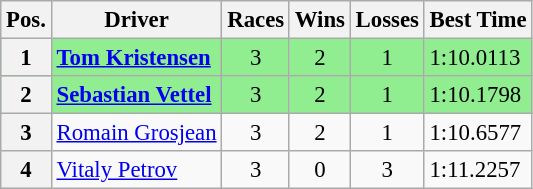<table class="wikitable" style="font-size: 95%;">
<tr>
<th>Pos.</th>
<th>Driver</th>
<th>Races</th>
<th>Wins</th>
<th>Losses</th>
<th>Best Time</th>
</tr>
<tr style="background:lightgreen;">
<th>1</th>
<td> <strong><a href='#'>Tom Kristensen</a></strong></td>
<td align=center>3</td>
<td align=center>2</td>
<td align=center>1</td>
<td>1:10.0113</td>
</tr>
<tr style="background:lightgreen;">
<th>2</th>
<td> <strong><a href='#'>Sebastian Vettel</a></strong></td>
<td align=center>3</td>
<td align=center>2</td>
<td align=center>1</td>
<td>1:10.1798</td>
</tr>
<tr>
<th>3</th>
<td> <a href='#'>Romain Grosjean</a></td>
<td align=center>3</td>
<td align=center>2</td>
<td align=center>1</td>
<td>1:10.6577</td>
</tr>
<tr>
<th>4</th>
<td> <a href='#'>Vitaly Petrov</a></td>
<td align=center>3</td>
<td align=center>0</td>
<td align=center>3</td>
<td>1:11.2257</td>
</tr>
</table>
